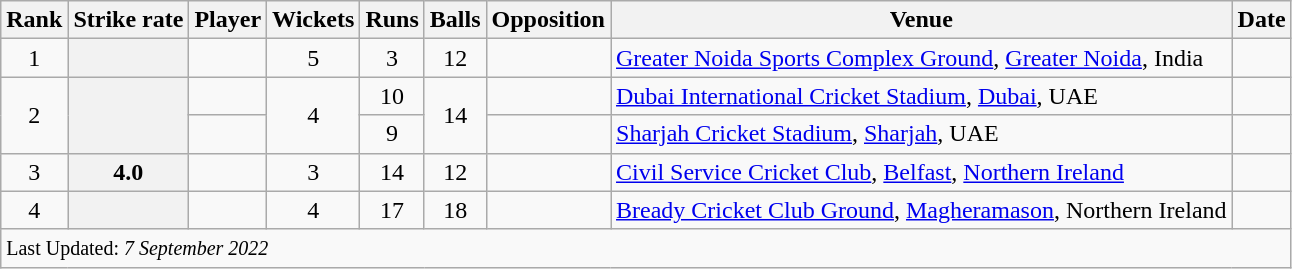<table class="wikitable plainrowheaders sortable">
<tr>
<th scope=col>Rank</th>
<th scope=col>Strike rate</th>
<th scope=col>Player</th>
<th scope=col>Wickets</th>
<th scope=col>Runs</th>
<th scope=col>Balls</th>
<th scope=col>Opposition</th>
<th scope=col>Venue</th>
<th scope=col>Date</th>
</tr>
<tr>
<td align=center>1</td>
<th scope=row style=text-align:center;></th>
<td> </td>
<td align=center>5</td>
<td align=center>3</td>
<td align=center>12</td>
<td></td>
<td><a href='#'>Greater Noida Sports Complex Ground</a>, <a href='#'>Greater Noida</a>, India</td>
<td></td>
</tr>
<tr>
<td align=center rowspan=2>2</td>
<th scope=row style=text-align:center; rowspan=2></th>
<td> </td>
<td align=center rowspan=2>4</td>
<td align=center>10</td>
<td align=center rowspan=2>14</td>
<td></td>
<td><a href='#'>Dubai International Cricket Stadium</a>, <a href='#'>Dubai</a>, UAE</td>
<td></td>
</tr>
<tr>
<td> </td>
<td align=center>9</td>
<td></td>
<td><a href='#'>Sharjah Cricket Stadium</a>, <a href='#'>Sharjah</a>, UAE</td>
<td> </td>
</tr>
<tr>
<td align=center>3</td>
<th scope=row style=text-align:center;>4.0</th>
<td></td>
<td align="center">3</td>
<td align="center">14</td>
<td align="center">12</td>
<td></td>
<td><a href='#'>Civil Service Cricket Club</a>, <a href='#'>Belfast</a>, <a href='#'>Northern Ireland</a></td>
<td></td>
</tr>
<tr>
<td align="center">4</td>
<th scope="row" style="text-align:center;"></th>
<td> </td>
<td align="center">4</td>
<td align="center">17</td>
<td align="center">18</td>
<td></td>
<td><a href='#'>Bready Cricket Club Ground</a>, <a href='#'>Magheramason</a>, Northern Ireland</td>
<td></td>
</tr>
<tr class="sortbottom">
<td colspan="9"><small>Last Updated: <em>7 September 2022</em></small></td>
</tr>
</table>
